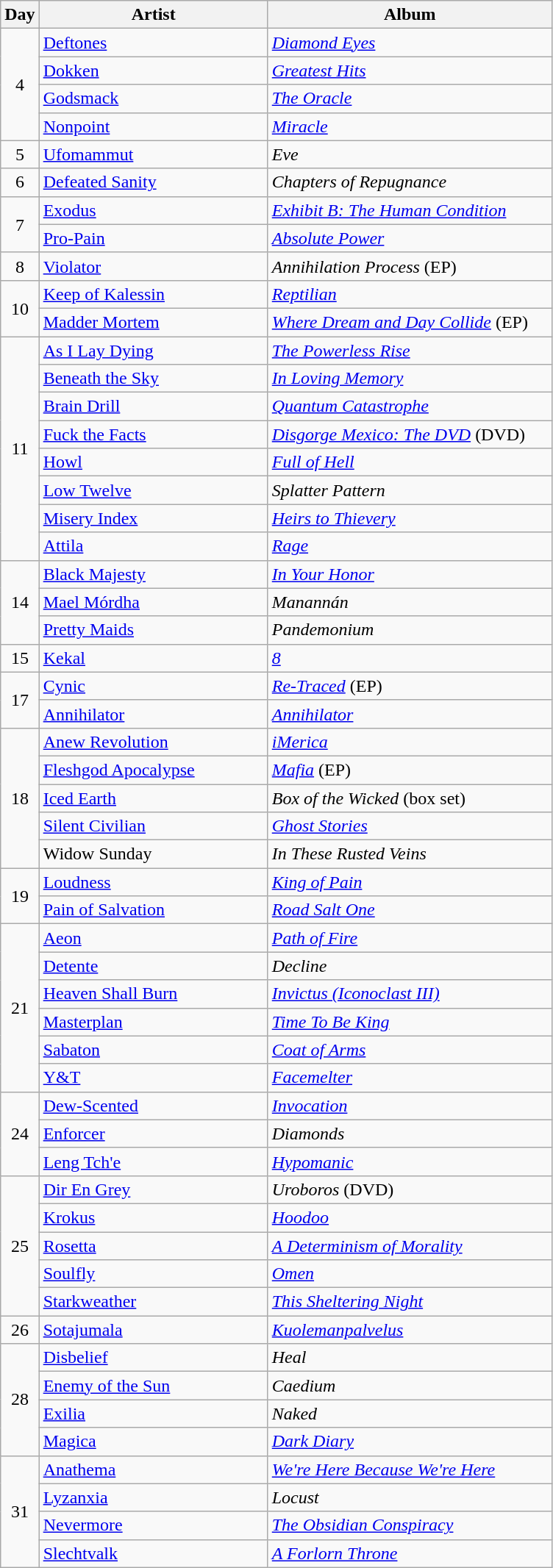<table class="wikitable">
<tr>
<th style="width:20px;">Day</th>
<th style="width:200px;">Artist</th>
<th style="width:250px;">Album</th>
</tr>
<tr>
<td style="text-align:center;" rowspan="4">4</td>
<td><a href='#'>Deftones</a></td>
<td><em><a href='#'>Diamond Eyes</a></em></td>
</tr>
<tr>
<td><a href='#'>Dokken</a></td>
<td><em><a href='#'>Greatest Hits</a></em></td>
</tr>
<tr>
<td><a href='#'>Godsmack</a></td>
<td><em><a href='#'>The Oracle</a></em></td>
</tr>
<tr>
<td><a href='#'>Nonpoint</a></td>
<td><em><a href='#'>Miracle</a></em></td>
</tr>
<tr>
<td style="text-align:center;">5</td>
<td><a href='#'>Ufomammut</a></td>
<td><em>Eve</em></td>
</tr>
<tr>
<td style="text-align:center;">6</td>
<td><a href='#'>Defeated Sanity</a></td>
<td><em>Chapters of Repugnance</em></td>
</tr>
<tr>
<td style="text-align:center;" rowspan="2">7</td>
<td><a href='#'>Exodus</a></td>
<td><em><a href='#'>Exhibit B: The Human Condition</a></em></td>
</tr>
<tr>
<td><a href='#'>Pro-Pain</a></td>
<td><em><a href='#'>Absolute Power</a></em></td>
</tr>
<tr>
<td style="text-align:center;">8</td>
<td><a href='#'>Violator</a></td>
<td><em>Annihilation Process</em> (EP)</td>
</tr>
<tr>
<td style="text-align:center;" rowspan="2">10</td>
<td><a href='#'>Keep of Kalessin</a></td>
<td><em><a href='#'>Reptilian</a></em></td>
</tr>
<tr>
<td><a href='#'>Madder Mortem</a></td>
<td><em><a href='#'>Where Dream and Day Collide</a></em> (EP)</td>
</tr>
<tr>
<td style="text-align:center;" rowspan="8">11</td>
<td><a href='#'>As I Lay Dying</a></td>
<td><em><a href='#'>The Powerless Rise</a></em></td>
</tr>
<tr>
<td><a href='#'>Beneath the Sky</a></td>
<td><em><a href='#'>In Loving Memory</a></em></td>
</tr>
<tr>
<td><a href='#'>Brain Drill</a></td>
<td><em><a href='#'>Quantum Catastrophe</a></em></td>
</tr>
<tr>
<td><a href='#'>Fuck the Facts</a></td>
<td><em><a href='#'>Disgorge Mexico: The DVD</a></em> (DVD)</td>
</tr>
<tr>
<td><a href='#'>Howl</a></td>
<td><em><a href='#'>Full of Hell</a></em></td>
</tr>
<tr>
<td><a href='#'>Low Twelve</a></td>
<td><em>Splatter Pattern</em></td>
</tr>
<tr>
<td><a href='#'>Misery Index</a></td>
<td><em><a href='#'>Heirs to Thievery</a></em></td>
</tr>
<tr>
<td><a href='#'>Attila</a></td>
<td><em><a href='#'>Rage</a></em></td>
</tr>
<tr>
<td style="text-align:center;" rowspan="3">14</td>
<td><a href='#'>Black Majesty</a></td>
<td><em><a href='#'>In Your Honor</a></em></td>
</tr>
<tr>
<td><a href='#'>Mael Mórdha</a></td>
<td><em>Manannán</em></td>
</tr>
<tr>
<td><a href='#'>Pretty Maids</a></td>
<td><em>Pandemonium</em></td>
</tr>
<tr>
<td style="text-align:center;">15</td>
<td><a href='#'>Kekal</a></td>
<td><em><a href='#'>8</a></em></td>
</tr>
<tr>
<td style="text-align:center;" rowspan="2">17</td>
<td><a href='#'>Cynic</a></td>
<td><em><a href='#'>Re-Traced</a></em> (EP)</td>
</tr>
<tr>
<td><a href='#'>Annihilator</a></td>
<td><em><a href='#'>Annihilator</a></em></td>
</tr>
<tr>
<td style="text-align:center;" rowspan="5">18</td>
<td><a href='#'>Anew Revolution</a></td>
<td><em><a href='#'>iMerica</a></em></td>
</tr>
<tr>
<td><a href='#'>Fleshgod Apocalypse</a></td>
<td><em><a href='#'>Mafia</a></em> (EP)</td>
</tr>
<tr>
<td><a href='#'>Iced Earth</a></td>
<td><em>Box of the Wicked</em> (box set)</td>
</tr>
<tr>
<td><a href='#'>Silent Civilian</a></td>
<td><em><a href='#'>Ghost Stories</a></em></td>
</tr>
<tr>
<td>Widow Sunday</td>
<td><em>In These Rusted Veins</em></td>
</tr>
<tr>
<td style="text-align:center;" rowspan="2">19</td>
<td><a href='#'>Loudness</a></td>
<td><em><a href='#'>King of Pain</a></em></td>
</tr>
<tr>
<td><a href='#'>Pain of Salvation</a></td>
<td><em><a href='#'>Road Salt One</a></em></td>
</tr>
<tr>
<td style="text-align:center;" rowspan="6">21</td>
<td><a href='#'>Aeon</a></td>
<td><em><a href='#'>Path of Fire</a></em></td>
</tr>
<tr>
<td><a href='#'>Detente</a></td>
<td><em>Decline</em></td>
</tr>
<tr>
<td><a href='#'>Heaven Shall Burn</a></td>
<td><em><a href='#'>Invictus (Iconoclast III)</a></em></td>
</tr>
<tr>
<td><a href='#'>Masterplan</a></td>
<td><em><a href='#'>Time To Be King</a></em></td>
</tr>
<tr>
<td><a href='#'>Sabaton</a></td>
<td><em><a href='#'>Coat of Arms</a></em></td>
</tr>
<tr>
<td><a href='#'>Y&T</a></td>
<td><em><a href='#'>Facemelter</a></em></td>
</tr>
<tr>
<td style="text-align:center;" rowspan="3">24</td>
<td><a href='#'>Dew-Scented</a></td>
<td><em><a href='#'>Invocation</a></em></td>
</tr>
<tr>
<td><a href='#'>Enforcer</a></td>
<td><em>Diamonds</em></td>
</tr>
<tr>
<td><a href='#'>Leng Tch'e</a></td>
<td><em><a href='#'>Hypomanic</a></em></td>
</tr>
<tr>
<td style="text-align:center;" rowspan="5">25</td>
<td><a href='#'>Dir En Grey</a></td>
<td><em>Uroboros</em> (DVD)</td>
</tr>
<tr>
<td><a href='#'>Krokus</a></td>
<td><em><a href='#'>Hoodoo</a></em></td>
</tr>
<tr>
<td><a href='#'>Rosetta</a></td>
<td><em><a href='#'>A Determinism of Morality</a></em></td>
</tr>
<tr>
<td><a href='#'>Soulfly</a></td>
<td><em><a href='#'>Omen</a></em></td>
</tr>
<tr>
<td><a href='#'>Starkweather</a></td>
<td><em><a href='#'>This Sheltering Night</a></em></td>
</tr>
<tr>
<td style="text-align:center;">26</td>
<td><a href='#'>Sotajumala</a></td>
<td><em><a href='#'>Kuolemanpalvelus</a></em></td>
</tr>
<tr>
<td style="text-align:center;" rowspan="4">28</td>
<td><a href='#'>Disbelief</a></td>
<td><em>Heal</em></td>
</tr>
<tr>
<td><a href='#'>Enemy of the Sun</a></td>
<td><em>Caedium</em></td>
</tr>
<tr>
<td><a href='#'>Exilia</a></td>
<td><em>Naked</em></td>
</tr>
<tr>
<td><a href='#'>Magica</a></td>
<td><em><a href='#'>Dark Diary</a></em></td>
</tr>
<tr>
<td style="text-align:center;" rowspan="4">31</td>
<td><a href='#'>Anathema</a></td>
<td><em><a href='#'>We're Here Because We're Here</a></em></td>
</tr>
<tr>
<td><a href='#'>Lyzanxia</a></td>
<td><em>Locust</em></td>
</tr>
<tr>
<td><a href='#'>Nevermore</a></td>
<td><em><a href='#'>The Obsidian Conspiracy</a></em></td>
</tr>
<tr>
<td><a href='#'>Slechtvalk</a></td>
<td><em><a href='#'>A Forlorn Throne</a></em></td>
</tr>
</table>
